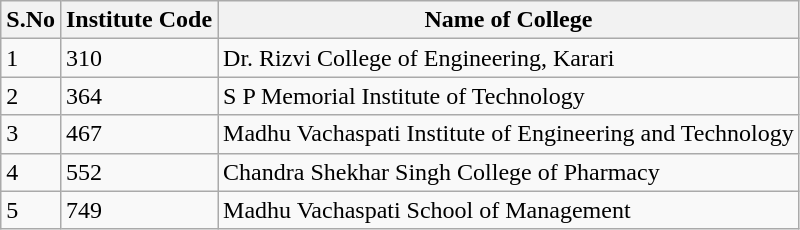<table class="wikitable sortable">
<tr>
<th>S.No</th>
<th>Institute Code</th>
<th>Name of College</th>
</tr>
<tr>
<td>1</td>
<td>310</td>
<td>Dr. Rizvi College of Engineering, Karari</td>
</tr>
<tr>
<td>2</td>
<td>364</td>
<td>S P Memorial Institute of Technology</td>
</tr>
<tr>
<td>3</td>
<td>467</td>
<td>Madhu Vachaspati Institute of Engineering and Technology</td>
</tr>
<tr>
<td>4</td>
<td>552</td>
<td>Chandra Shekhar Singh College of Pharmacy</td>
</tr>
<tr>
<td>5</td>
<td>749</td>
<td>Madhu Vachaspati School of Management</td>
</tr>
</table>
